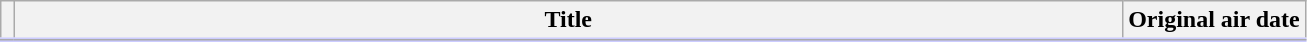<table class="wikitable">
<tr style="border-bottom: 3px solid #CCF;">
<th style="width:1%;"></th>
<th>Title</th>
<th style="width:14%;">Original air date</th>
</tr>
<tr>
</tr>
</table>
